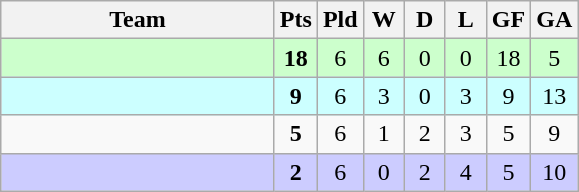<table class="wikitable" style="text-align: center;">
<tr>
<th width=175>Team</th>
<th width=20 abbr="Points">Pts</th>
<th width=20 abbr="Played">Pld</th>
<th width=20 abbr="Won">W</th>
<th width=20 abbr="Drawn">D</th>
<th width=20 abbr="Lost">L</th>
<th width=20 abbr="Goals for">GF</th>
<th width=20 abbr="Goals against">GA</th>
</tr>
<tr style="background:#ccffcc;">
<td align=left></td>
<td><strong>18</strong></td>
<td>6</td>
<td>6</td>
<td>0</td>
<td>0</td>
<td>18</td>
<td>5</td>
</tr>
<tr align=center bgcolor="#ccffff">
<td align=left></td>
<td><strong>9</strong></td>
<td>6</td>
<td>3</td>
<td>0</td>
<td>3</td>
<td>9</td>
<td>13</td>
</tr>
<tr align=center>
<td align=left></td>
<td><strong>5</strong></td>
<td>6</td>
<td>1</td>
<td>2</td>
<td>3</td>
<td>5</td>
<td>9</td>
</tr>
<tr align=center bgcolor="#ccccff">
<td align=left></td>
<td><strong>2</strong></td>
<td>6</td>
<td>0</td>
<td>2</td>
<td>4</td>
<td>5</td>
<td>10</td>
</tr>
</table>
